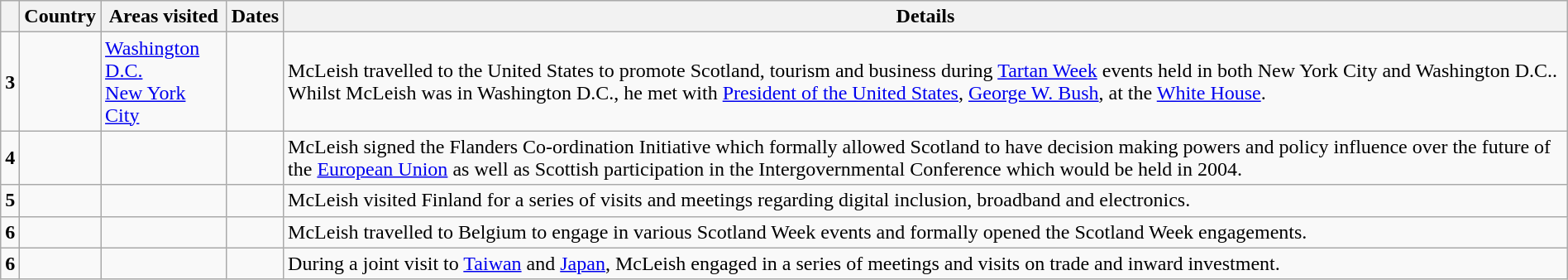<table class="wikitable sortable" style="margin: 1em auto 1em auto">
<tr>
<th></th>
<th>Country</th>
<th>Areas visited</th>
<th>Dates</th>
<th class="unsortable">Details</th>
</tr>
<tr>
<td rowspan=1><strong>3</strong></td>
<td></td>
<td><a href='#'>Washington D.C.</a> <br> <a href='#'>New York City</a></td>
<td></td>
<td>McLeish travelled to the United States to promote Scotland, tourism and business during <a href='#'>Tartan Week</a> events held in both New York City and Washington D.C.. Whilst McLeish was in Washington D.C., he met with <a href='#'>President of the United States</a>, <a href='#'>George W. Bush</a>, at the <a href='#'>White House</a>.</td>
</tr>
<tr>
<td rowspan=1><strong>4</strong></td>
<td></td>
<td></td>
<td></td>
<td>McLeish signed the Flanders Co-ordination Initiative which formally allowed Scotland to have decision making powers and policy influence over the future of the <a href='#'>European Union</a> as well as Scottish participation in the Intergovernmental Conference which would be held in 2004.</td>
</tr>
<tr>
<td rowspan=1><strong>5</strong></td>
<td></td>
<td></td>
<td></td>
<td>McLeish visited Finland for a series of visits and meetings regarding digital inclusion, broadband and electronics.</td>
</tr>
<tr>
<td rowspan=1><strong>6</strong></td>
<td></td>
<td></td>
<td></td>
<td>McLeish travelled to Belgium to engage in various Scotland Week events and formally opened the Scotland Week engagements.</td>
</tr>
<tr>
<td rowspan=1><strong>6</strong></td>
<td> <br> </td>
<td></td>
<td></td>
<td>During a joint visit to <a href='#'>Taiwan</a> and <a href='#'>Japan</a>, McLeish engaged in a series of meetings and visits on trade and inward investment.</td>
</tr>
</table>
